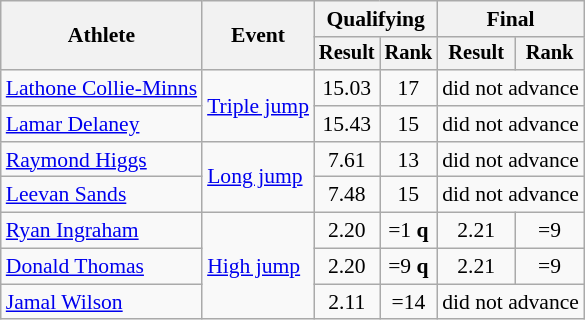<table class=wikitable style="font-size:90%">
<tr>
<th rowspan="2">Athlete</th>
<th rowspan="2">Event</th>
<th colspan="2">Qualifying</th>
<th colspan="2">Final</th>
</tr>
<tr style="font-size:95%">
<th>Result</th>
<th>Rank</th>
<th>Result</th>
<th>Rank</th>
</tr>
<tr align=center>
<td align=left><a href='#'>Lathone Collie-Minns</a></td>
<td align=left rowspan=2><a href='#'>Triple jump</a></td>
<td>15.03</td>
<td>17</td>
<td colspan=2>did not advance</td>
</tr>
<tr align=center>
<td align=left><a href='#'>Lamar Delaney</a></td>
<td>15.43</td>
<td>15</td>
<td colspan=2>did not advance</td>
</tr>
<tr align=center>
<td align=left><a href='#'>Raymond Higgs</a></td>
<td align=left rowspan=2><a href='#'>Long jump</a></td>
<td>7.61</td>
<td>13</td>
<td colspan=2>did not advance</td>
</tr>
<tr align=center>
<td align=left><a href='#'>Leevan Sands</a></td>
<td>7.48</td>
<td>15</td>
<td colspan=2>did not advance</td>
</tr>
<tr align=center>
<td align=left><a href='#'>Ryan Ingraham</a></td>
<td align=left rowspan=3><a href='#'>High jump</a></td>
<td>2.20</td>
<td>=1 <strong>q</strong></td>
<td>2.21</td>
<td>=9</td>
</tr>
<tr align=center>
<td align=left><a href='#'>Donald Thomas</a></td>
<td>2.20</td>
<td>=9 <strong>q</strong></td>
<td>2.21</td>
<td>=9</td>
</tr>
<tr align=center>
<td align=left><a href='#'>Jamal Wilson</a></td>
<td>2.11</td>
<td>=14</td>
<td colspan=2>did not advance</td>
</tr>
</table>
